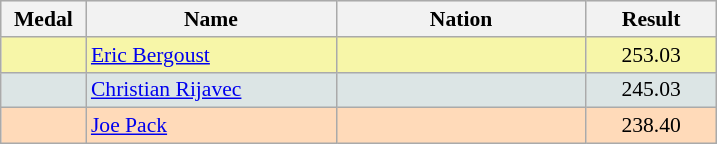<table class=wikitable style="border:1px solid #AAAAAA;font-size:90%">
<tr bgcolor="#E4E4E4">
<th width=50>Medal</th>
<th width=160>Name</th>
<th width=160>Nation</th>
<th width=80>Result</th>
</tr>
<tr bgcolor="#F7F6A8">
<td align="center"></td>
<td><a href='#'>Eric Bergoust</a></td>
<td></td>
<td align="center">253.03</td>
</tr>
<tr bgcolor="#DCE5E5">
<td align="center"></td>
<td><a href='#'>Christian Rijavec</a></td>
<td></td>
<td align="center">245.03</td>
</tr>
<tr bgcolor="#FFDAB9">
<td align="center"></td>
<td><a href='#'>Joe Pack</a></td>
<td></td>
<td align="center">238.40</td>
</tr>
</table>
